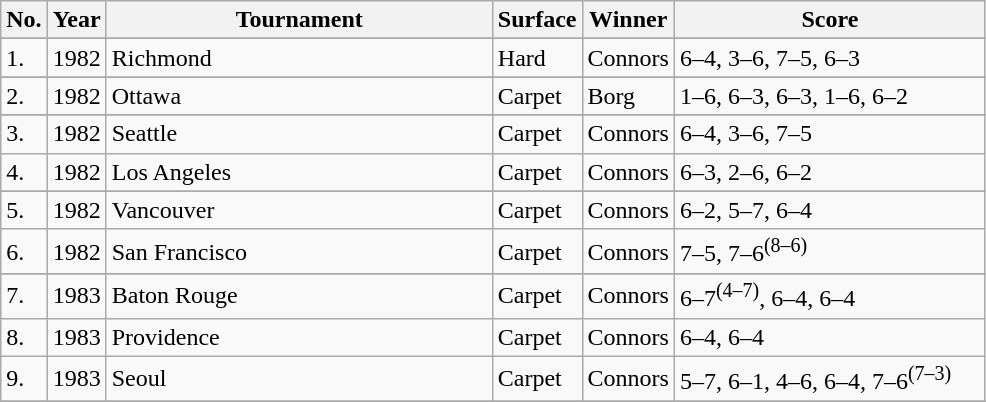<table class="sortable wikitable">
<tr>
<th>No.</th>
<th>Year</th>
<th width=250>Tournament</th>
<th>Surface</th>
<th>Winner</th>
<th width=200>Score</th>
</tr>
<tr>
</tr>
<tr bgcolor=>
<td>1.</td>
<td>1982</td>
<td>Richmond</td>
<td>Hard</td>
<td>Connors</td>
<td>6–4, 3–6, 7–5, 6–3</td>
</tr>
<tr>
</tr>
<tr bgcolor=>
<td>2.</td>
<td>1982</td>
<td>Ottawa</td>
<td>Carpet</td>
<td>Borg</td>
<td>1–6, 6–3, 6–3, 1–6, 6–2</td>
</tr>
<tr>
</tr>
<tr bgcolor=>
<td>3.</td>
<td>1982</td>
<td>Seattle</td>
<td>Carpet</td>
<td>Connors</td>
<td>6–4, 3–6, 7–5</td>
</tr>
<tr bgcolor=>
<td>4.</td>
<td>1982</td>
<td>Los Angeles</td>
<td>Carpet</td>
<td>Connors</td>
<td>6–3, 2–6, 6–2</td>
</tr>
<tr>
</tr>
<tr bgcolor=>
<td>5.</td>
<td>1982</td>
<td>Vancouver</td>
<td>Carpet</td>
<td>Connors</td>
<td>6–2, 5–7, 6–4</td>
</tr>
<tr bgcolor=>
<td>6.</td>
<td>1982</td>
<td>San Francisco</td>
<td>Carpet</td>
<td>Connors</td>
<td>7–5, 7–6<sup>(8–6)</sup></td>
</tr>
<tr>
</tr>
<tr bgcolor=>
<td>7.</td>
<td>1983</td>
<td>Baton Rouge</td>
<td>Carpet</td>
<td>Connors</td>
<td>6–7<sup>(4–7)</sup>, 6–4, 6–4</td>
</tr>
<tr bgcolor=>
<td>8.</td>
<td>1983</td>
<td>Providence</td>
<td>Carpet</td>
<td>Connors</td>
<td>6–4, 6–4</td>
</tr>
<tr bgcolor=>
<td>9.</td>
<td>1983</td>
<td>Seoul</td>
<td>Carpet</td>
<td>Connors</td>
<td>5–7, 6–1, 4–6, 6–4, 7–6<sup>(7–3)</sup></td>
</tr>
<tr bgcolor=>
</tr>
</table>
